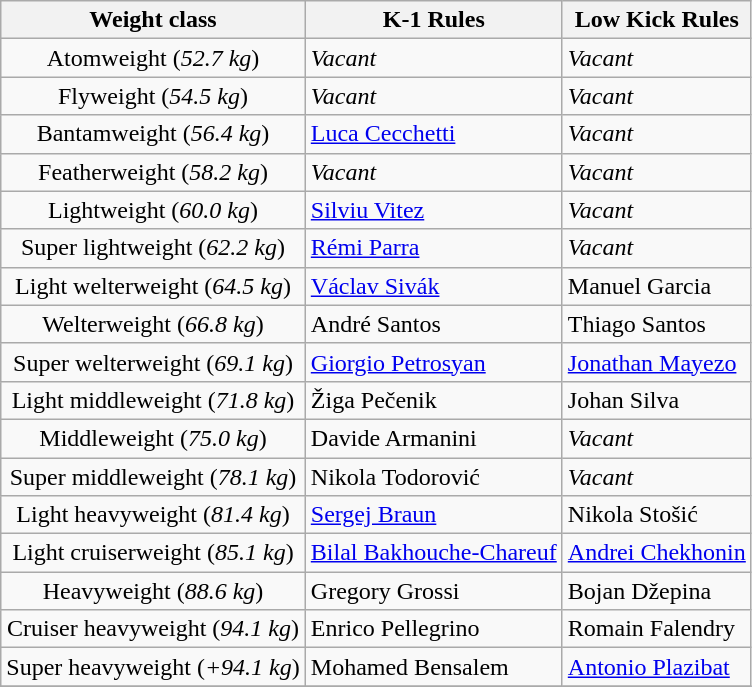<table class="wikitable sortable" style="text-align:center">
<tr>
<th>Weight class</th>
<th>K-1 Rules</th>
<th>Low Kick Rules</th>
</tr>
<tr>
<td data-sort-value=4>Atomweight (<em>52.7 kg</em>)</td>
<td align=left><em>Vacant</em></td>
<td align=left><em>Vacant</em></td>
</tr>
<tr>
<td data-sort-value=4>Flyweight (<em>54.5 kg</em>)</td>
<td align=left><em>Vacant</em></td>
<td align=left><em>Vacant</em></td>
</tr>
<tr>
<td data-sort-value=4>Bantamweight (<em>56.4 kg</em>)</td>
<td align=left> <a href='#'>Luca Cecchetti</a></td>
<td align=left><em>Vacant</em></td>
</tr>
<tr>
<td data-sort-value=4>Featherweight (<em>58.2 kg</em>)</td>
<td align=left><em>Vacant</em></td>
<td align=left><em>Vacant</em></td>
</tr>
<tr>
<td data-sort-value=4>Lightweight (<em>60.0 kg</em>)</td>
<td align=left> <a href='#'>Silviu Vitez</a></td>
<td align=left><em>Vacant</em></td>
</tr>
<tr>
<td data-sort-value=4>Super lightweight (<em>62.2 kg</em>)</td>
<td align=left> <a href='#'>Rémi Parra</a></td>
<td align=left><em>Vacant</em></td>
</tr>
<tr>
<td data-sort-value=4>Light welterweight (<em>64.5 kg</em>)</td>
<td align=left> <a href='#'>Václav Sivák</a></td>
<td align=left> Manuel Garcia</td>
</tr>
<tr>
<td data-sort-value=4>Welterweight (<em>66.8 kg</em>)</td>
<td align=left> André Santos</td>
<td align=left> Thiago Santos</td>
</tr>
<tr>
<td data-sort-value=4>Super welterweight (<em>69.1 kg</em>)</td>
<td align=left> <a href='#'>Giorgio Petrosyan</a></td>
<td align=left> <a href='#'>Jonathan Mayezo</a></td>
</tr>
<tr>
<td data-sort-value=4>Light middleweight (<em>71.8 kg</em>)</td>
<td align=left> Žiga Pečenik</td>
<td align=left> Johan Silva</td>
</tr>
<tr>
<td data-sort-value=4>Middleweight (<em>75.0 kg</em>)</td>
<td align=left> Davide Armanini</td>
<td align=left><em>Vacant</em></td>
</tr>
<tr>
<td data-sort-value=4>Super middleweight (<em>78.1 kg</em>)</td>
<td align=left> Nikola Todorović</td>
<td align=left><em>Vacant</em></td>
</tr>
<tr>
<td data-sort-value=4>Light heavyweight (<em>81.4 kg</em>)</td>
<td align=left> <a href='#'>Sergej Braun</a></td>
<td align=left> Nikola Stošić</td>
</tr>
<tr>
<td data-sort-value=4>Light cruiserweight (<em>85.1 kg</em>)</td>
<td align=left> <a href='#'>Bilal Bakhouche-Chareuf</a></td>
<td align=left> <a href='#'>Andrei Chekhonin</a></td>
</tr>
<tr>
<td data-sort-value=4>Heavyweight (<em>88.6 kg</em>)</td>
<td align=left> Gregory Grossi</td>
<td align=left> Bojan Džepina</td>
</tr>
<tr>
<td data-sort-value=4>Cruiser heavyweight (<em>94.1 kg</em>)</td>
<td align=left> Enrico Pellegrino</td>
<td align=left> Romain Falendry</td>
</tr>
<tr>
<td data-sort-value=4>Super heavyweight (<em>+94.1 kg</em>)</td>
<td align=left> Mohamed Bensalem</td>
<td align=left> <a href='#'>Antonio Plazibat</a></td>
</tr>
<tr>
</tr>
</table>
